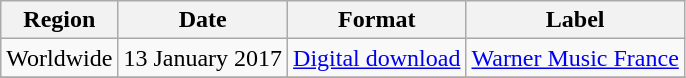<table class=wikitable>
<tr>
<th>Region</th>
<th>Date</th>
<th>Format</th>
<th>Label</th>
</tr>
<tr>
<td>Worldwide</td>
<td>13 January 2017</td>
<td><a href='#'>Digital download</a></td>
<td><a href='#'>Warner Music France</a></td>
</tr>
<tr>
</tr>
</table>
